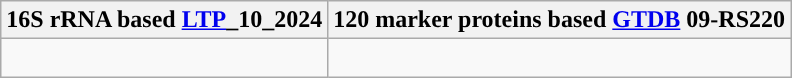<table class="wikitable">
<tr>
<th colspan=1>16S rRNA based <a href='#'>LTP</a>_10_2024</th>
<th colspan=1>120 marker proteins based <a href='#'>GTDB</a> 09-RS220</th>
</tr>
<tr>
<td style="vertical-align:top"><br></td>
<td><br></td>
</tr>
</table>
